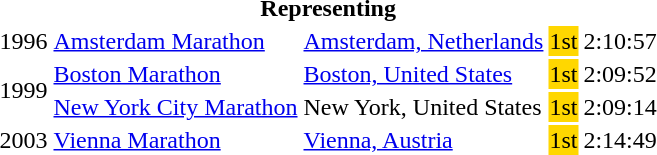<table>
<tr>
<th colspan="5">Representing </th>
</tr>
<tr>
<td>1996</td>
<td><a href='#'>Amsterdam Marathon</a></td>
<td><a href='#'>Amsterdam, Netherlands</a></td>
<td bgcolor="gold">1st</td>
<td>2:10:57</td>
</tr>
<tr>
<td rowspan=2>1999</td>
<td><a href='#'>Boston Marathon</a></td>
<td><a href='#'>Boston, United States</a></td>
<td bgcolor="gold">1st</td>
<td>2:09:52</td>
</tr>
<tr>
<td><a href='#'>New York City Marathon</a></td>
<td>New York, United States</td>
<td bgcolor="gold">1st</td>
<td>2:09:14</td>
</tr>
<tr>
<td>2003</td>
<td><a href='#'>Vienna Marathon</a></td>
<td><a href='#'>Vienna, Austria</a></td>
<td bgcolor="gold">1st</td>
<td>2:14:49</td>
</tr>
</table>
